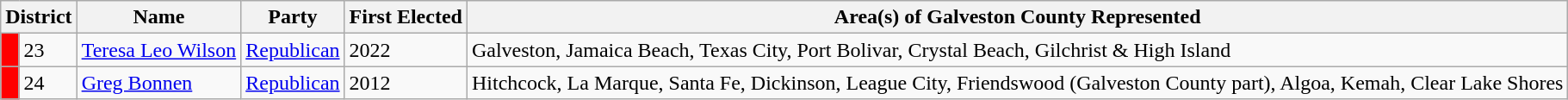<table class=wikitable>
<tr>
<th colspan=2 align=center valign=bottom><strong>District</strong></th>
<th align=center valign=bottom><strong>Name</strong></th>
<th align=center valign=bottom><strong>Party</strong></th>
<th align=center valign=bottom><strong>First Elected</strong></th>
<th align=center valign=bottom><strong>Area(s) of Galveston County Represented</strong></th>
</tr>
<tr>
<td bgcolor="red"></td>
<td>23</td>
<td><a href='#'>Teresa Leo Wilson</a></td>
<td><a href='#'>Republican</a></td>
<td>2022</td>
<td>Galveston, Jamaica Beach, Texas City, Port Bolivar, Crystal Beach, Gilchrist & High Island</td>
</tr>
<tr>
<td bgcolor="red"></td>
<td>24</td>
<td><a href='#'>Greg Bonnen</a></td>
<td><a href='#'>Republican</a></td>
<td>2012</td>
<td>Hitchcock, La Marque, Santa Fe, Dickinson, League City, Friendswood (Galveston County part), Algoa, Kemah, Clear Lake Shores</td>
</tr>
</table>
